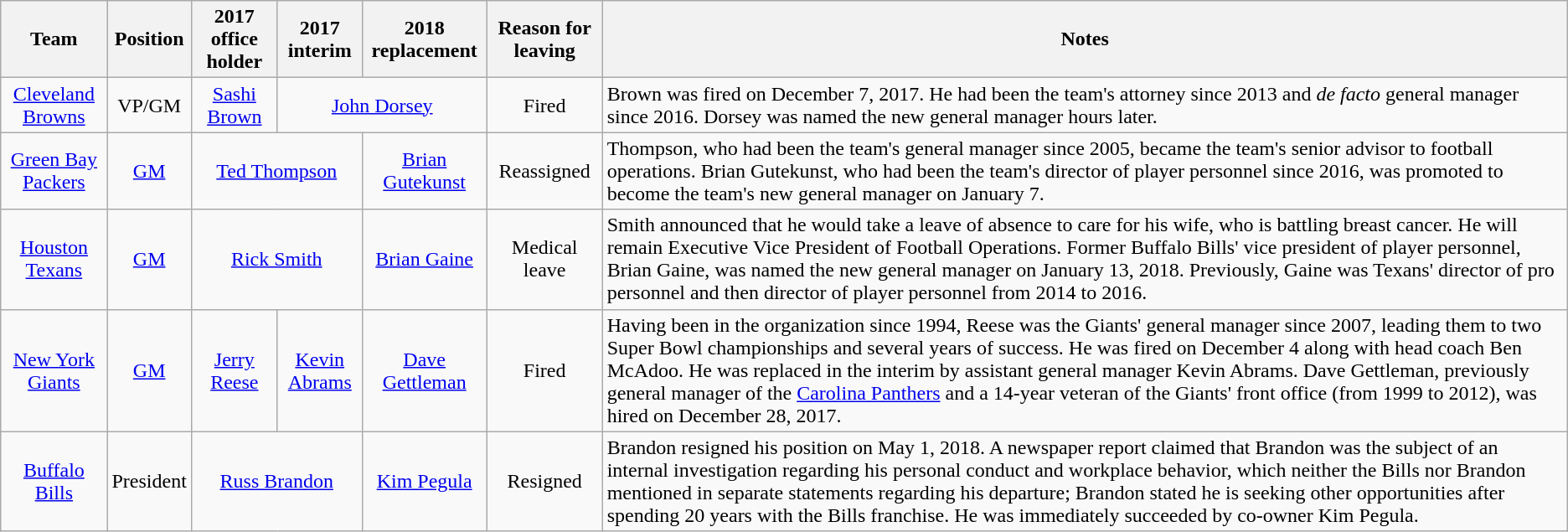<table class="wikitable">
<tr>
<th>Team</th>
<th>Position</th>
<th>2017 office holder</th>
<th>2017 interim</th>
<th>2018 replacement</th>
<th>Reason for leaving</th>
<th>Notes</th>
</tr>
<tr>
<td style="text-align:center;"><a href='#'>Cleveland Browns</a></td>
<td style="text-align:center;">VP/GM</td>
<td style="text-align:center;"><a href='#'>Sashi Brown</a></td>
<td colspan=2 style="text-align:center;"><a href='#'>John Dorsey</a></td>
<td style="text-align:center;">Fired</td>
<td>Brown was fired on December 7, 2017. He had been the team's attorney since 2013 and <em>de facto</em> general manager since 2016. Dorsey was named the new general manager hours later.</td>
</tr>
<tr>
<td style="text-align:center;"><a href='#'>Green Bay Packers</a></td>
<td style="text-align:center;"><a href='#'>GM</a></td>
<td style="text-align:center;" colspan="2"><a href='#'>Ted Thompson</a></td>
<td style="text-align:center;"><a href='#'>Brian Gutekunst</a></td>
<td style="text-align:center;">Reassigned</td>
<td>Thompson, who had been the team's general manager since 2005, became the team's senior advisor to football operations. Brian Gutekunst, who had been the team's director of player personnel since 2016, was promoted to become the team's new general manager on January 7.</td>
</tr>
<tr>
<td style="text-align:center;"><a href='#'>Houston Texans</a></td>
<td style="text-align:center;"><a href='#'>GM</a></td>
<td style="text-align:center;" colspan="2"><a href='#'>Rick Smith</a></td>
<td style="text-align:center;"><a href='#'>Brian Gaine</a></td>
<td style="text-align:center;">Medical leave</td>
<td>Smith announced that he would take a leave of absence to care for his wife, who is battling breast cancer. He will remain Executive Vice President of Football Operations. Former Buffalo Bills' vice president of player personnel, Brian Gaine, was named the new general manager on January 13, 2018. Previously, Gaine was Texans' director of pro personnel and then director of player personnel from 2014 to 2016.</td>
</tr>
<tr>
<td style="text-align:center;"><a href='#'>New York Giants</a></td>
<td style="text-align:center;"><a href='#'>GM</a></td>
<td style="text-align:center;"><a href='#'>Jerry Reese</a></td>
<td style="text-align:center;"><a href='#'>Kevin Abrams</a></td>
<td style="text-align:center;"><a href='#'>Dave Gettleman</a></td>
<td style="text-align:center;">Fired</td>
<td>Having been in the organization since 1994, Reese was the Giants' general manager since 2007, leading them to two Super Bowl championships and several years of success. He was fired on December 4 along with head coach Ben McAdoo. He was replaced in the interim by assistant general manager Kevin Abrams. Dave Gettleman, previously general manager of the <a href='#'>Carolina Panthers</a> and a 14-year veteran of the Giants' front office (from 1999 to 2012), was hired on December 28, 2017.</td>
</tr>
<tr>
<td style="text-align:center;"><a href='#'>Buffalo Bills</a></td>
<td style="text-align:center;">President</td>
<td style="text-align:center;" colspan="2"><a href='#'>Russ Brandon</a></td>
<td style="text-align:center;"><a href='#'>Kim Pegula</a></td>
<td style="text-align:center;">Resigned</td>
<td>Brandon resigned his position on May 1, 2018. A newspaper report claimed that Brandon was the subject of an internal investigation regarding his personal conduct and workplace behavior, which neither the Bills nor Brandon mentioned in separate statements regarding his departure; Brandon stated he is seeking other opportunities after spending 20 years with the Bills franchise. He was immediately succeeded by co-owner Kim Pegula.</td>
</tr>
</table>
